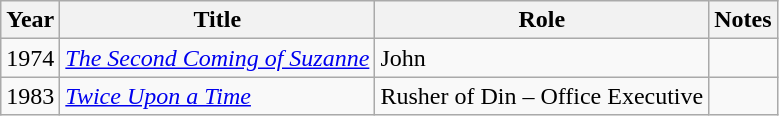<table class="wikitable">
<tr>
<th>Year</th>
<th>Title</th>
<th>Role</th>
<th>Notes</th>
</tr>
<tr>
<td>1974</td>
<td><em><a href='#'>The Second Coming of Suzanne</a></em></td>
<td>John</td>
<td></td>
</tr>
<tr>
<td>1983</td>
<td><em><a href='#'>Twice Upon a Time</a></em></td>
<td>Rusher of Din – Office Executive</td>
<td></td>
</tr>
</table>
